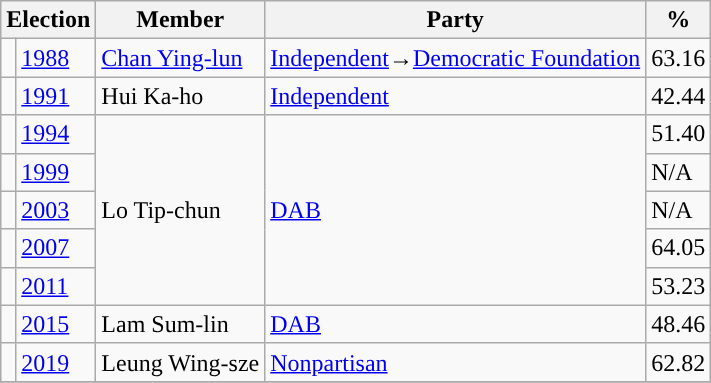<table class="wikitable">
<tr>
<th colspan="2">Election</th>
<th>Member</th>
<th>Party</th>
<th>%</th>
</tr>
<tr>
<td style="background-color: "></td>
<td><a href='#'>1988</a></td>
<td><a href='#'>Chan Ying-lun</a></td>
<td><a href='#'>Independent</a>→<a href='#'>Democratic Foundation</a></td>
<td>63.16</td>
</tr>
<tr>
<td style="background-color: "></td>
<td><a href='#'>1991</a></td>
<td>Hui Ka-ho</td>
<td><a href='#'>Independent</a></td>
<td>42.44</td>
</tr>
<tr>
<td style="background-color: "></td>
<td><a href='#'>1994</a></td>
<td rowspan=5>Lo Tip-chun</td>
<td rowspan=5><a href='#'>DAB</a></td>
<td>51.40</td>
</tr>
<tr>
<td style="background-color: "></td>
<td><a href='#'>1999</a></td>
<td>N/A</td>
</tr>
<tr>
<td style="background-color: "></td>
<td><a href='#'>2003</a></td>
<td>N/A</td>
</tr>
<tr>
<td style="background-color: "></td>
<td><a href='#'>2007</a></td>
<td>64.05</td>
</tr>
<tr>
<td style="background-color: "></td>
<td><a href='#'>2011</a></td>
<td>53.23</td>
</tr>
<tr>
<td style="background-color: "></td>
<td><a href='#'>2015</a></td>
<td>Lam Sum-lin</td>
<td><a href='#'>DAB</a></td>
<td>48.46</td>
</tr>
<tr>
<td style="background-color: "></td>
<td><a href='#'>2019</a></td>
<td>Leung Wing-sze</td>
<td><a href='#'>Nonpartisan</a></td>
<td>62.82</td>
</tr>
<tr>
</tr>
</table>
